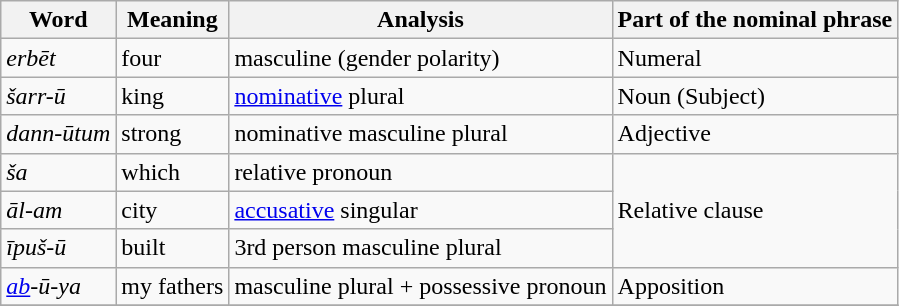<table class="wikitable">
<tr>
<th>Word</th>
<th>Meaning</th>
<th>Analysis</th>
<th>Part of the nominal phrase</th>
</tr>
<tr>
<td><em>erbēt</em></td>
<td>four</td>
<td>masculine (gender polarity)</td>
<td>Numeral</td>
</tr>
<tr>
<td><em>šarr-ū</em></td>
<td>king</td>
<td><a href='#'>nominative</a> plural</td>
<td>Noun (Subject)</td>
</tr>
<tr>
<td><em>dann-ūtum</em></td>
<td>strong</td>
<td>nominative masculine plural</td>
<td>Adjective</td>
</tr>
<tr>
<td><em>ša</em></td>
<td>which</td>
<td>relative pronoun</td>
<td rowspan='3' valign='middle'>Relative clause</td>
</tr>
<tr>
<td><em>āl-am</em></td>
<td>city</td>
<td><a href='#'>accusative</a> singular</td>
</tr>
<tr>
<td><em>īpuš-ū</em></td>
<td>built</td>
<td>3rd person masculine plural</td>
</tr>
<tr>
<td><em><a href='#'>ab</a>-ū-ya</em></td>
<td>my fathers</td>
<td>masculine plural + possessive pronoun</td>
<td>Apposition</td>
</tr>
<tr>
</tr>
</table>
